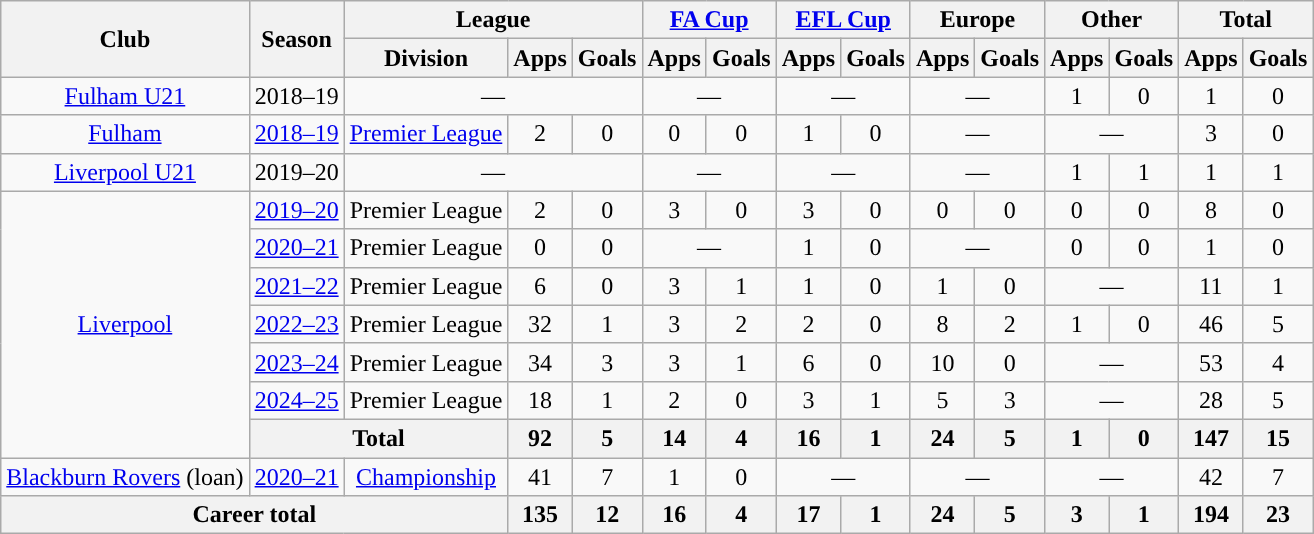<table class="wikitable" style="text-align: center;">
<tr>
<th rowspan="2">Club</th>
<th rowspan="2">Season</th>
<th colspan="3">League</th>
<th colspan="2"><a href='#'>FA Cup</a></th>
<th colspan="2"><a href='#'>EFL Cup</a></th>
<th colspan="2">Europe</th>
<th colspan="2">Other</th>
<th colspan="2">Total</th>
</tr>
<tr>
<th>Division</th>
<th>Apps</th>
<th>Goals</th>
<th>Apps</th>
<th>Goals</th>
<th>Apps</th>
<th>Goals</th>
<th>Apps</th>
<th>Goals</th>
<th>Apps</th>
<th>Goals</th>
<th>Apps</th>
<th>Goals</th>
</tr>
<tr>
<td><a href='#'>Fulham U21</a></td>
<td>2018–19</td>
<td colspan="3">—</td>
<td colspan="2">—</td>
<td colspan="2">—</td>
<td colspan="2">—</td>
<td>1</td>
<td>0</td>
<td>1</td>
<td>0</td>
</tr>
<tr>
<td><a href='#'>Fulham</a></td>
<td><a href='#'>2018–19</a></td>
<td><a href='#'>Premier League</a></td>
<td>2</td>
<td>0</td>
<td>0</td>
<td>0</td>
<td>1</td>
<td>0</td>
<td colspan="2">—</td>
<td colspan="2">—</td>
<td>3</td>
<td>0</td>
</tr>
<tr>
<td><a href='#'>Liverpool U21</a></td>
<td>2019–20</td>
<td colspan="3">—</td>
<td colspan="2">—</td>
<td colspan="2">—</td>
<td colspan="2">—</td>
<td>1</td>
<td>1</td>
<td>1</td>
<td>1</td>
</tr>
<tr>
<td rowspan=7><a href='#'>Liverpool</a></td>
<td><a href='#'>2019–20</a></td>
<td>Premier League</td>
<td>2</td>
<td>0</td>
<td>3</td>
<td>0</td>
<td>3</td>
<td>0</td>
<td>0</td>
<td>0</td>
<td>0</td>
<td>0</td>
<td>8</td>
<td>0</td>
</tr>
<tr>
<td><a href='#'>2020–21</a></td>
<td>Premier League</td>
<td>0</td>
<td>0</td>
<td colspan="2">—</td>
<td>1</td>
<td>0</td>
<td colspan="2">—</td>
<td>0</td>
<td>0</td>
<td>1</td>
<td>0</td>
</tr>
<tr>
<td><a href='#'>2021–22</a></td>
<td>Premier League</td>
<td>6</td>
<td>0</td>
<td>3</td>
<td>1</td>
<td>1</td>
<td>0</td>
<td>1</td>
<td>0</td>
<td colspan="2">—</td>
<td>11</td>
<td>1</td>
</tr>
<tr>
<td><a href='#'>2022–23</a></td>
<td>Premier League</td>
<td>32</td>
<td>1</td>
<td>3</td>
<td>2</td>
<td>2</td>
<td>0</td>
<td>8</td>
<td>2</td>
<td>1</td>
<td>0</td>
<td>46</td>
<td>5</td>
</tr>
<tr>
<td><a href='#'>2023–24</a></td>
<td>Premier League</td>
<td>34</td>
<td>3</td>
<td>3</td>
<td>1</td>
<td>6</td>
<td>0</td>
<td>10</td>
<td>0</td>
<td colspan="2">—</td>
<td>53</td>
<td>4</td>
</tr>
<tr>
<td><a href='#'>2024–25</a></td>
<td>Premier League</td>
<td>18</td>
<td>1</td>
<td>2</td>
<td>0</td>
<td>3</td>
<td>1</td>
<td>5</td>
<td>3</td>
<td colspan="2">—</td>
<td>28</td>
<td>5</td>
</tr>
<tr>
<th colspan="2">Total</th>
<th>92</th>
<th>5</th>
<th>14</th>
<th>4</th>
<th>16</th>
<th>1</th>
<th>24</th>
<th>5</th>
<th>1</th>
<th>0</th>
<th>147</th>
<th>15</th>
</tr>
<tr>
<td><a href='#'>Blackburn Rovers</a> (loan)</td>
<td><a href='#'>2020–21</a></td>
<td><a href='#'>Championship</a></td>
<td>41</td>
<td>7</td>
<td>1</td>
<td>0</td>
<td colspan="2">—</td>
<td colspan="2">—</td>
<td colspan="2">—</td>
<td>42</td>
<td>7</td>
</tr>
<tr>
<th colspan="3">Career total</th>
<th>135</th>
<th>12</th>
<th>16</th>
<th>4</th>
<th>17</th>
<th>1</th>
<th>24</th>
<th>5</th>
<th>3</th>
<th>1</th>
<th>194</th>
<th>23</th>
</tr>
</table>
